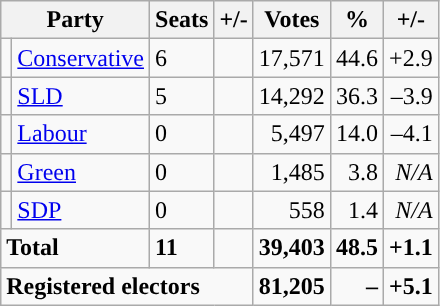<table class="wikitable sortable">
<tr>
<th colspan="2">Party</th>
<th>Seats</th>
<th>+/-</th>
<th>Votes</th>
<th>%</th>
<th>+/-</th>
</tr>
<tr>
<td style="background-color: "></td>
<td><a href='#'>Conservative</a></td>
<td>6</td>
<td></td>
<td style="text-align:right;">17,571</td>
<td style="text-align:right;">44.6</td>
<td style="text-align:right;">+2.9</td>
</tr>
<tr>
<td style="background-color: "></td>
<td><a href='#'>SLD</a></td>
<td>5</td>
<td></td>
<td style="text-align:right;">14,292</td>
<td style="text-align:right;">36.3</td>
<td style="text-align:right;">–3.9</td>
</tr>
<tr>
<td style="background-color: "></td>
<td><a href='#'>Labour</a></td>
<td>0</td>
<td></td>
<td style="text-align:right;">5,497</td>
<td style="text-align:right;">14.0</td>
<td style="text-align:right;">–4.1</td>
</tr>
<tr>
<td style="background-color: "></td>
<td><a href='#'>Green</a></td>
<td>0</td>
<td></td>
<td style="text-align:right;">1,485</td>
<td style="text-align:right;">3.8</td>
<td style="text-align:right;"><em>N/A</em></td>
</tr>
<tr>
<td style="background-color: "></td>
<td><a href='#'>SDP</a></td>
<td>0</td>
<td></td>
<td style="text-align:right;">558</td>
<td style="text-align:right;">1.4</td>
<td style="text-align:right;"><em>N/A</em></td>
</tr>
<tr>
<td colspan="2"><strong>Total</strong></td>
<td><strong>11</strong></td>
<td></td>
<td style="text-align:right;"><strong>39,403</strong></td>
<td style="text-align:right;"><strong>48.5</strong></td>
<td style="text-align:right;"><strong>+1.1</strong></td>
</tr>
<tr>
<td colspan="4"><strong>Registered electors</strong></td>
<td style="text-align:right;"><strong>81,205</strong></td>
<td style="text-align:right;"><strong>–</strong></td>
<td style="text-align:right;"><strong>+5.1</strong></td>
</tr>
</table>
